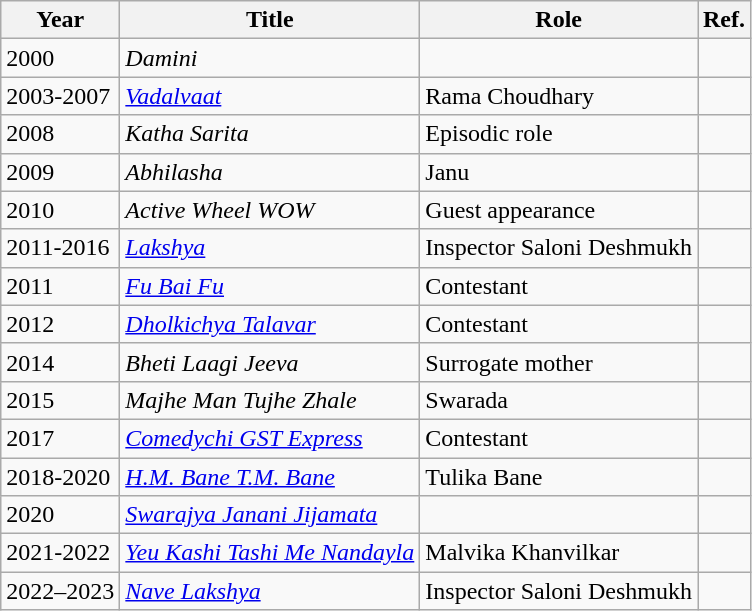<table class="wikitable">
<tr>
<th>Year</th>
<th>Title</th>
<th>Role</th>
<th>Ref.</th>
</tr>
<tr>
<td>2000</td>
<td><em>Damini</em></td>
<td></td>
<td></td>
</tr>
<tr>
<td>2003-2007</td>
<td><em><a href='#'>Vadalvaat</a></em></td>
<td>Rama Choudhary</td>
<td></td>
</tr>
<tr>
<td>2008</td>
<td><em>Katha Sarita</em></td>
<td>Episodic role</td>
<td></td>
</tr>
<tr>
<td>2009</td>
<td><em>Abhilasha</em></td>
<td>Janu</td>
<td></td>
</tr>
<tr>
<td>2010</td>
<td><em>Active Wheel WOW</em></td>
<td>Guest appearance</td>
<td></td>
</tr>
<tr>
<td>2011-2016</td>
<td><em><a href='#'>Lakshya</a></em></td>
<td>Inspector Saloni Deshmukh</td>
<td></td>
</tr>
<tr>
<td>2011</td>
<td><em><a href='#'>Fu Bai Fu</a></em></td>
<td>Contestant</td>
<td></td>
</tr>
<tr>
<td>2012</td>
<td><em><a href='#'>Dholkichya Talavar</a></em></td>
<td>Contestant</td>
<td></td>
</tr>
<tr>
<td>2014</td>
<td><em>Bheti Laagi Jeeva</em></td>
<td>Surrogate mother</td>
<td></td>
</tr>
<tr>
<td>2015</td>
<td><em>Majhe Man Tujhe Zhale</em></td>
<td>Swarada</td>
<td></td>
</tr>
<tr>
<td>2017</td>
<td><em><a href='#'>Comedychi GST Express</a></em></td>
<td>Contestant</td>
<td></td>
</tr>
<tr>
<td>2018-2020</td>
<td><em><a href='#'>H.M. Bane T.M. Bane</a></em></td>
<td>Tulika Bane</td>
<td></td>
</tr>
<tr>
<td>2020</td>
<td><em><a href='#'>Swarajya Janani Jijamata</a></em></td>
<td></td>
<td></td>
</tr>
<tr>
<td>2021-2022</td>
<td><em><a href='#'>Yeu Kashi Tashi Me Nandayla</a></em></td>
<td>Malvika Khanvilkar</td>
<td></td>
</tr>
<tr>
<td>2022–2023</td>
<td><em><a href='#'>Nave Lakshya</a></em></td>
<td>Inspector Saloni Deshmukh</td>
<td></td>
</tr>
</table>
